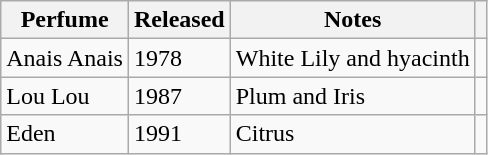<table class="wikitable">
<tr>
<th>Perfume</th>
<th>Released</th>
<th>Notes</th>
<th></th>
</tr>
<tr>
<td>Anais Anais</td>
<td>1978</td>
<td>White Lily and hyacinth</td>
<td></td>
</tr>
<tr>
<td>Lou Lou</td>
<td>1987</td>
<td>Plum and Iris</td>
<td></td>
</tr>
<tr>
<td>Eden</td>
<td>1991</td>
<td>Citrus</td>
<td></td>
</tr>
</table>
